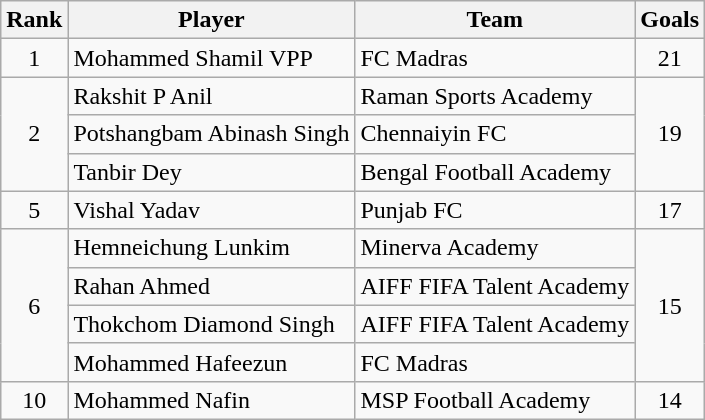<table class="wikitable sortable" style="text-align:center">
<tr>
<th>Rank</th>
<th>Player</th>
<th>Team</th>
<th>Goals</th>
</tr>
<tr>
<td>1</td>
<td style="text-align:left"> Mohammed Shamil VPP</td>
<td style="text-align:left">FC Madras</td>
<td>21</td>
</tr>
<tr>
<td rowspan="3">2</td>
<td style="text-align:left"> Rakshit P Anil</td>
<td style="text-align:left">Raman Sports Academy</td>
<td rowspan="3">19</td>
</tr>
<tr>
<td style="text-align:left"> Potshangbam Abinash Singh</td>
<td style="text-align:left">Chennaiyin FC</td>
</tr>
<tr>
<td style="text-align:left"> Tanbir Dey</td>
<td style="text-align:left">Bengal Football Academy</td>
</tr>
<tr>
<td>5</td>
<td style="text-align:left"> Vishal Yadav</td>
<td style="text-align:left">Punjab FC</td>
<td>17</td>
</tr>
<tr>
<td rowspan="4">6</td>
<td style="text-align:left"> Hemneichung Lunkim</td>
<td style="text-align:left">Minerva Academy</td>
<td rowspan="4">15</td>
</tr>
<tr>
<td style="text-align:left"> Rahan Ahmed</td>
<td style="text-align:left">AIFF FIFA Talent Academy</td>
</tr>
<tr>
<td style="text-align:left"> Thokchom Diamond Singh</td>
<td style="text-align:left">AIFF FIFA Talent Academy</td>
</tr>
<tr>
<td style="text-align:left"> Mohammed Hafeezun</td>
<td style="text-align:left">FC Madras</td>
</tr>
<tr>
<td>10</td>
<td style="text-align:left"> Mohammed Nafin</td>
<td style="text-align:left">MSP Football Academy</td>
<td>14</td>
</tr>
</table>
